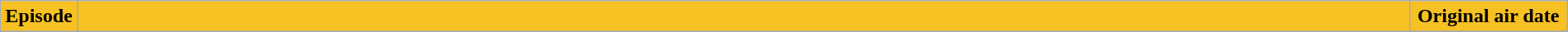<table class="wikitable plainrowheaders" margin:auto; background:#fff;" width="100%">
<tr>
<th style="background: #f7c121;" width="20">Episode</th>
<th style="background: #f7c121;"></th>
<th style="background: #f7c121;" width="120">Original air date</th>
</tr>
<tr>
</tr>
</table>
